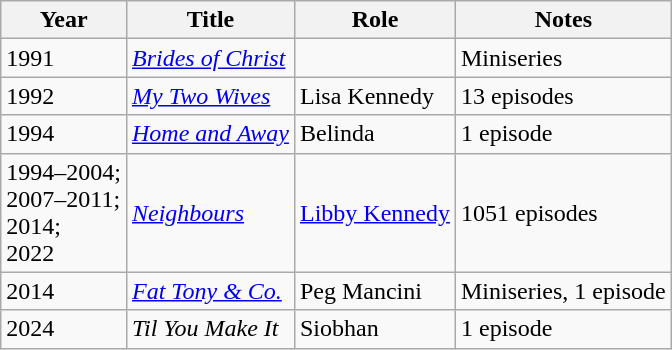<table class=wikitable>
<tr>
<th>Year</th>
<th>Title</th>
<th>Role</th>
<th>Notes</th>
</tr>
<tr>
<td>1991</td>
<td><em><a href='#'>Brides of Christ</a></em></td>
<td></td>
<td>Miniseries</td>
</tr>
<tr>
<td>1992</td>
<td><em><a href='#'>My Two Wives</a></em></td>
<td>Lisa Kennedy</td>
<td>13 episodes</td>
</tr>
<tr>
<td>1994</td>
<td><em><a href='#'>Home and Away</a></em></td>
<td>Belinda</td>
<td>1 episode</td>
</tr>
<tr>
<td>1994–2004;<br>2007–2011;<br>2014;<br>2022</td>
<td><em><a href='#'>Neighbours</a></em></td>
<td><a href='#'>Libby Kennedy</a></td>
<td>1051 episodes</td>
</tr>
<tr>
<td>2014</td>
<td><em><a href='#'>Fat Tony & Co.</a></em></td>
<td>Peg Mancini</td>
<td>Miniseries, 1 episode</td>
</tr>
<tr>
<td>2024</td>
<td><em>Til You Make It</em></td>
<td>Siobhan</td>
<td>1 episode</td>
</tr>
</table>
